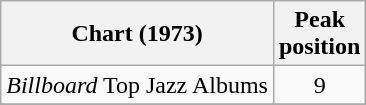<table class="wikitable">
<tr>
<th>Chart (1973)</th>
<th>Peak<br>position</th>
</tr>
<tr>
<td><em>Billboard</em> Top Jazz Albums</td>
<td align="center">9</td>
</tr>
<tr>
</tr>
</table>
